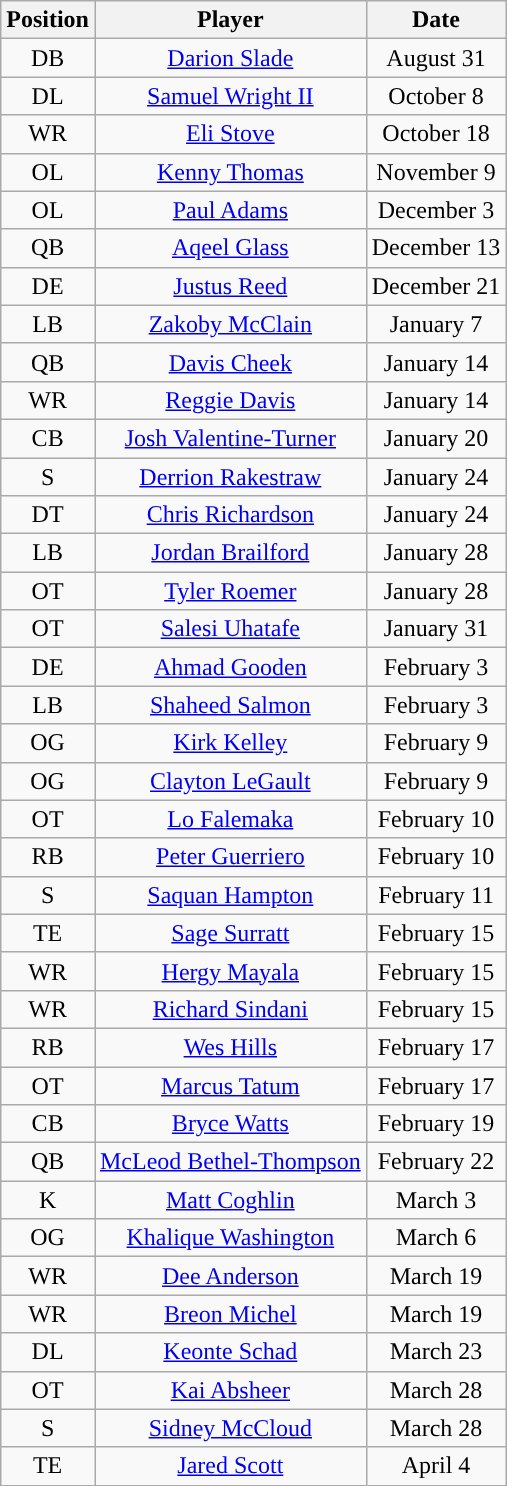<table class="wikitable" style="text-align:center">
<tr>
<th>Position</th>
<th>Player</th>
<th>Date</th>
</tr>
<tr>
<td>DB</td>
<td><a href='#'>Darion Slade</a></td>
<td>August 31</td>
</tr>
<tr>
<td>DL</td>
<td><a href='#'>Samuel Wright II</a></td>
<td>October 8</td>
</tr>
<tr>
<td>WR</td>
<td><a href='#'>Eli Stove</a></td>
<td>October 18</td>
</tr>
<tr>
<td>OL</td>
<td><a href='#'>Kenny Thomas</a></td>
<td>November 9</td>
</tr>
<tr>
<td>OL</td>
<td><a href='#'>Paul Adams</a></td>
<td>December 3</td>
</tr>
<tr>
<td>QB</td>
<td><a href='#'>Aqeel Glass</a></td>
<td>December 13</td>
</tr>
<tr>
<td>DE</td>
<td><a href='#'>Justus Reed</a></td>
<td>December 21</td>
</tr>
<tr>
<td>LB</td>
<td><a href='#'>Zakoby McClain</a></td>
<td>January 7</td>
</tr>
<tr>
<td>QB</td>
<td><a href='#'>Davis Cheek</a></td>
<td>January 14</td>
</tr>
<tr>
<td>WR</td>
<td><a href='#'>Reggie Davis</a></td>
<td>January 14</td>
</tr>
<tr>
<td>CB</td>
<td><a href='#'>Josh Valentine-Turner</a></td>
<td>January 20</td>
</tr>
<tr>
<td>S</td>
<td><a href='#'>Derrion Rakestraw</a></td>
<td>January 24</td>
</tr>
<tr>
<td>DT</td>
<td><a href='#'>Chris Richardson</a></td>
<td>January 24</td>
</tr>
<tr>
<td>LB</td>
<td><a href='#'>Jordan Brailford</a></td>
<td>January 28</td>
</tr>
<tr>
<td>OT</td>
<td><a href='#'>Tyler Roemer</a></td>
<td>January 28</td>
</tr>
<tr>
<td>OT</td>
<td><a href='#'>Salesi Uhatafe</a></td>
<td>January 31</td>
</tr>
<tr>
<td>DE</td>
<td><a href='#'>Ahmad Gooden</a></td>
<td>February 3</td>
</tr>
<tr>
<td>LB</td>
<td><a href='#'>Shaheed Salmon</a></td>
<td>February 3</td>
</tr>
<tr>
<td>OG</td>
<td><a href='#'>Kirk Kelley</a></td>
<td>February 9</td>
</tr>
<tr>
<td>OG</td>
<td><a href='#'>Clayton LeGault</a></td>
<td>February 9</td>
</tr>
<tr>
<td>OT</td>
<td><a href='#'>Lo Falemaka</a></td>
<td>February 10</td>
</tr>
<tr>
<td>RB</td>
<td><a href='#'>Peter Guerriero</a></td>
<td>February 10</td>
</tr>
<tr>
<td>S</td>
<td><a href='#'>Saquan Hampton</a></td>
<td>February 11</td>
</tr>
<tr>
<td>TE</td>
<td><a href='#'>Sage Surratt</a></td>
<td>February 15</td>
</tr>
<tr>
<td>WR</td>
<td><a href='#'>Hergy Mayala</a></td>
<td>February 15</td>
</tr>
<tr>
<td>WR</td>
<td><a href='#'>Richard Sindani</a></td>
<td>February 15</td>
</tr>
<tr>
<td>RB</td>
<td><a href='#'>Wes Hills</a></td>
<td>February 17</td>
</tr>
<tr>
<td>OT</td>
<td><a href='#'>Marcus Tatum</a></td>
<td>February 17</td>
</tr>
<tr>
<td>CB</td>
<td><a href='#'>Bryce Watts</a></td>
<td>February 19</td>
</tr>
<tr>
<td>QB</td>
<td><a href='#'>McLeod Bethel-Thompson</a></td>
<td>February 22</td>
</tr>
<tr>
<td>K</td>
<td><a href='#'>Matt Coghlin</a></td>
<td>March 3</td>
</tr>
<tr>
<td>OG</td>
<td><a href='#'>Khalique Washington</a></td>
<td>March 6</td>
</tr>
<tr>
<td>WR</td>
<td><a href='#'>Dee Anderson</a></td>
<td>March 19</td>
</tr>
<tr>
<td>WR</td>
<td><a href='#'>Breon Michel</a></td>
<td>March 19</td>
</tr>
<tr>
<td>DL</td>
<td><a href='#'>Keonte Schad</a></td>
<td>March 23</td>
</tr>
<tr>
<td>OT</td>
<td><a href='#'>Kai Absheer</a></td>
<td>March 28</td>
</tr>
<tr>
<td>S</td>
<td><a href='#'>Sidney McCloud</a></td>
<td>March 28</td>
</tr>
<tr>
<td>TE</td>
<td><a href='#'>Jared Scott</a></td>
<td>April 4</td>
</tr>
</table>
